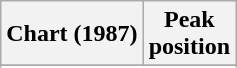<table class="wikitable sortable plainrowheaders" style="text-align:center">
<tr>
<th scope="col">Chart (1987)</th>
<th scope="col">Peak<br>position</th>
</tr>
<tr>
</tr>
<tr>
</tr>
<tr>
</tr>
</table>
